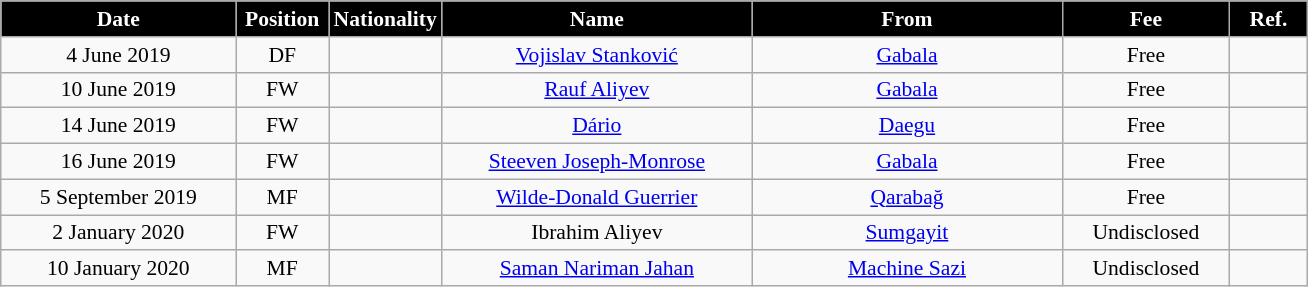<table class="wikitable"  style="text-align:center; font-size:90%; ">
<tr>
<th style="background:#000000; color:#FFFFFF; width:150px;">Date</th>
<th style="background:#000000; color:#FFFFFF; width:55px;">Position</th>
<th style="background:#000000; color:#FFFFFF; width:55px;">Nationality</th>
<th style="background:#000000; color:#FFFFFF; width:200px;">Name</th>
<th style="background:#000000; color:#FFFFFF; width:200px;">From</th>
<th style="background:#000000; color:#FFFFFF; width:105px;">Fee</th>
<th style="background:#000000; color:#FFFFFF; width:45px;">Ref.</th>
</tr>
<tr>
<td>4 June 2019</td>
<td>DF</td>
<td></td>
<td><a href='#'>Vojislav Stanković</a></td>
<td><a href='#'>Gabala</a></td>
<td>Free</td>
<td></td>
</tr>
<tr>
<td>10 June 2019</td>
<td>FW</td>
<td></td>
<td><a href='#'>Rauf Aliyev</a></td>
<td><a href='#'>Gabala</a></td>
<td>Free</td>
<td></td>
</tr>
<tr>
<td>14 June 2019</td>
<td>FW</td>
<td></td>
<td><a href='#'>Dário</a></td>
<td><a href='#'>Daegu</a></td>
<td>Free</td>
<td></td>
</tr>
<tr>
<td>16 June 2019</td>
<td>FW</td>
<td></td>
<td><a href='#'>Steeven Joseph-Monrose</a></td>
<td><a href='#'>Gabala</a></td>
<td>Free</td>
<td></td>
</tr>
<tr>
<td>5 September 2019</td>
<td>MF</td>
<td></td>
<td><a href='#'>Wilde-Donald Guerrier</a></td>
<td><a href='#'>Qarabağ</a></td>
<td>Free</td>
<td></td>
</tr>
<tr>
<td>2 January 2020</td>
<td>FW</td>
<td></td>
<td>Ibrahim Aliyev</td>
<td><a href='#'>Sumgayit</a></td>
<td>Undisclosed</td>
<td></td>
</tr>
<tr>
<td>10 January 2020</td>
<td>MF</td>
<td></td>
<td><a href='#'>Saman Nariman Jahan</a></td>
<td><a href='#'>Machine Sazi</a></td>
<td>Undisclosed</td>
<td></td>
</tr>
</table>
